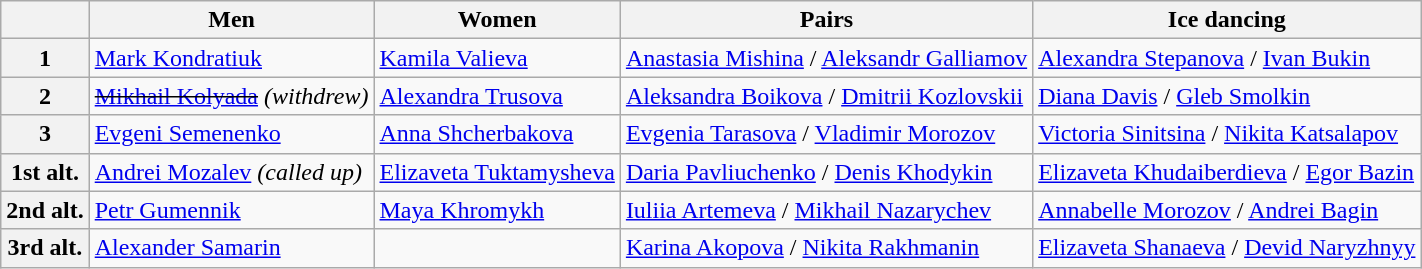<table class="wikitable">
<tr>
<th></th>
<th>Men</th>
<th>Women</th>
<th>Pairs</th>
<th>Ice dancing</th>
</tr>
<tr>
<th>1</th>
<td><a href='#'>Mark Kondratiuk</a></td>
<td><a href='#'>Kamila Valieva</a></td>
<td><a href='#'>Anastasia Mishina</a> / <a href='#'>Aleksandr Galliamov</a></td>
<td><a href='#'>Alexandra Stepanova</a> / <a href='#'>Ivan Bukin</a></td>
</tr>
<tr>
<th>2</th>
<td><s><a href='#'>Mikhail Kolyada</a></s> <em>(withdrew)</em></td>
<td><a href='#'>Alexandra Trusova</a></td>
<td><a href='#'>Aleksandra Boikova</a> / <a href='#'>Dmitrii Kozlovskii</a></td>
<td><a href='#'>Diana Davis</a> / <a href='#'>Gleb Smolkin</a></td>
</tr>
<tr>
<th>3</th>
<td><a href='#'>Evgeni Semenenko</a></td>
<td><a href='#'>Anna Shcherbakova</a></td>
<td><a href='#'>Evgenia Tarasova</a> / <a href='#'>Vladimir Morozov</a></td>
<td><a href='#'>Victoria Sinitsina</a> / <a href='#'>Nikita Katsalapov</a></td>
</tr>
<tr>
<th>1st alt.</th>
<td><a href='#'>Andrei Mozalev</a> <em>(called up)</em></td>
<td><a href='#'>Elizaveta Tuktamysheva</a></td>
<td><a href='#'>Daria Pavliuchenko</a> / <a href='#'>Denis Khodykin</a></td>
<td><a href='#'>Elizaveta Khudaiberdieva</a> / <a href='#'>Egor Bazin</a></td>
</tr>
<tr>
<th>2nd alt.</th>
<td><a href='#'>Petr Gumennik</a></td>
<td><a href='#'>Maya Khromykh</a></td>
<td><a href='#'>Iuliia Artemeva</a> / <a href='#'>Mikhail Nazarychev</a></td>
<td><a href='#'>Annabelle Morozov</a> / <a href='#'>Andrei Bagin</a></td>
</tr>
<tr>
<th>3rd alt.</th>
<td><a href='#'>Alexander Samarin</a></td>
<td></td>
<td><a href='#'>Karina Akopova</a> / <a href='#'>Nikita Rakhmanin</a></td>
<td><a href='#'>Elizaveta Shanaeva</a> / <a href='#'>Devid Naryzhnyy</a></td>
</tr>
</table>
